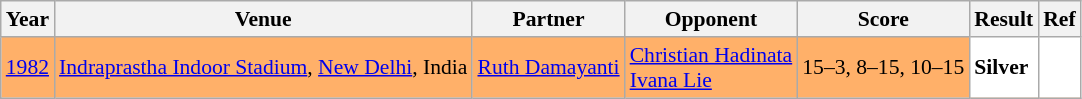<table class="sortable wikitable" style="font-size: 90%;">
<tr>
<th>Year</th>
<th>Venue</th>
<th>Partner</th>
<th>Opponent</th>
<th>Score</th>
<th>Result</th>
<th>Ref</th>
</tr>
<tr style="background:#FFB069">
<td align="center"><a href='#'>1982</a></td>
<td align="left"><a href='#'>Indraprastha Indoor Stadium</a>, <a href='#'>New Delhi</a>, India</td>
<td align="left"> <a href='#'>Ruth Damayanti</a></td>
<td align="left"> <a href='#'>Christian Hadinata</a><br> <a href='#'>Ivana Lie</a></td>
<td align="left">15–3, 8–15, 10–15</td>
<td style="text-align:left; background:white"> <strong>Silver</strong></td>
<td style="text-align:center; background:white"></td>
</tr>
</table>
